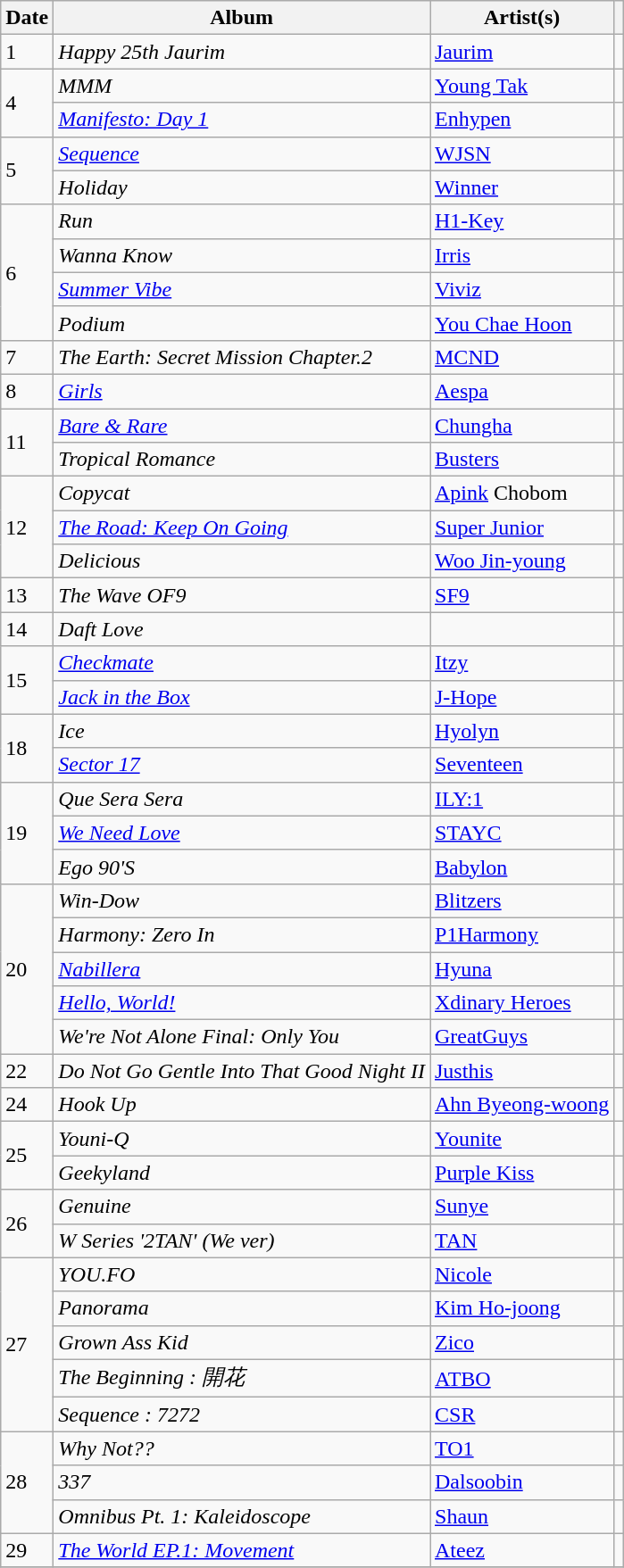<table class="wikitable">
<tr>
<th>Date</th>
<th>Album</th>
<th>Artist(s)</th>
<th></th>
</tr>
<tr>
<td>1</td>
<td><em>Happy 25th Jaurim</em></td>
<td><a href='#'>Jaurim</a></td>
<td></td>
</tr>
<tr>
<td rowspan="2">4</td>
<td><em>MMM</em></td>
<td><a href='#'>Young Tak</a></td>
<td></td>
</tr>
<tr>
<td><em><a href='#'>Manifesto: Day 1</a></em></td>
<td><a href='#'>Enhypen</a></td>
<td></td>
</tr>
<tr>
<td rowspan="2">5</td>
<td><em><a href='#'>Sequence</a></em></td>
<td><a href='#'>WJSN</a></td>
<td></td>
</tr>
<tr>
<td><em>Holiday</em></td>
<td><a href='#'>Winner</a></td>
<td></td>
</tr>
<tr>
<td rowspan="4">6</td>
<td><em>Run</em></td>
<td><a href='#'>H1-Key</a></td>
<td></td>
</tr>
<tr>
<td><em>Wanna Know</em></td>
<td><a href='#'>Irris</a></td>
<td></td>
</tr>
<tr>
<td><em><a href='#'>Summer Vibe</a></em></td>
<td><a href='#'>Viviz</a></td>
<td></td>
</tr>
<tr>
<td><em>Podium</em></td>
<td><a href='#'>You Chae Hoon</a></td>
<td></td>
</tr>
<tr>
<td>7</td>
<td><em>The Earth: Secret Mission Chapter.2</em></td>
<td><a href='#'>MCND</a></td>
<td></td>
</tr>
<tr>
<td>8</td>
<td><em><a href='#'>Girls</a></em></td>
<td><a href='#'>Aespa</a></td>
<td></td>
</tr>
<tr>
<td rowspan="2">11</td>
<td><em><a href='#'>Bare & Rare</a></em></td>
<td><a href='#'>Chungha</a></td>
<td></td>
</tr>
<tr>
<td><em>Tropical Romance</em></td>
<td><a href='#'>Busters</a></td>
<td></td>
</tr>
<tr>
<td rowspan="3">12</td>
<td><em>Copycat</em></td>
<td><a href='#'>Apink</a> Chobom</td>
<td></td>
</tr>
<tr>
<td><em><a href='#'>The Road: Keep On Going</a></em></td>
<td><a href='#'>Super Junior</a></td>
<td></td>
</tr>
<tr>
<td><em>Delicious</em></td>
<td><a href='#'>Woo Jin-young</a></td>
<td></td>
</tr>
<tr>
<td>13</td>
<td><em>The Wave OF9</em></td>
<td><a href='#'>SF9</a></td>
<td></td>
</tr>
<tr>
<td>14</td>
<td><em>Daft Love</em></td>
<td></td>
<td></td>
</tr>
<tr>
<td rowspan="2">15</td>
<td><em><a href='#'>Checkmate</a></em></td>
<td><a href='#'>Itzy</a></td>
<td></td>
</tr>
<tr>
<td><em><a href='#'>Jack in the Box</a></em></td>
<td><a href='#'>J-Hope</a></td>
<td></td>
</tr>
<tr>
<td rowspan="2">18</td>
<td><em>Ice</em></td>
<td><a href='#'>Hyolyn</a></td>
<td></td>
</tr>
<tr>
<td><em><a href='#'>Sector 17</a></em></td>
<td><a href='#'>Seventeen</a></td>
<td></td>
</tr>
<tr>
<td rowspan="3">19</td>
<td><em>Que Sera Sera</em></td>
<td><a href='#'>ILY:1</a></td>
<td></td>
</tr>
<tr>
<td><em><a href='#'>We Need Love</a></em></td>
<td><a href='#'>STAYC</a></td>
<td></td>
</tr>
<tr>
<td><em>Ego 90'S</em></td>
<td><a href='#'>Babylon</a></td>
<td></td>
</tr>
<tr>
<td rowspan="5">20</td>
<td><em>Win-Dow</em></td>
<td><a href='#'>Blitzers</a></td>
<td></td>
</tr>
<tr>
<td><em>Harmony: Zero In</em></td>
<td><a href='#'>P1Harmony</a></td>
<td></td>
</tr>
<tr>
<td><em><a href='#'>Nabillera</a></em></td>
<td><a href='#'>Hyuna</a></td>
<td></td>
</tr>
<tr>
<td><em><a href='#'>Hello, World!</a></em></td>
<td><a href='#'>Xdinary Heroes</a></td>
<td></td>
</tr>
<tr>
<td><em>We're Not Alone Final: Only You</em></td>
<td><a href='#'>GreatGuys</a></td>
<td></td>
</tr>
<tr>
<td>22</td>
<td><em>Do Not Go Gentle Into That Good Night II</em></td>
<td><a href='#'>Justhis</a></td>
<td></td>
</tr>
<tr>
<td>24</td>
<td><em>Hook Up</em></td>
<td><a href='#'>Ahn Byeong-woong</a></td>
<td></td>
</tr>
<tr>
<td rowspan="2">25</td>
<td><em>Youni-Q</em></td>
<td><a href='#'>Younite</a></td>
<td></td>
</tr>
<tr>
<td><em>Geekyland</em></td>
<td><a href='#'>Purple Kiss</a></td>
<td></td>
</tr>
<tr>
<td rowspan="2">26</td>
<td><em>Genuine</em></td>
<td><a href='#'>Sunye</a></td>
<td></td>
</tr>
<tr>
<td><em>W Series '2TAN' (We ver)</em></td>
<td><a href='#'>TAN</a></td>
<td></td>
</tr>
<tr>
<td rowspan="5">27</td>
<td><em>YOU.FO</em></td>
<td><a href='#'>Nicole</a></td>
<td></td>
</tr>
<tr>
<td><em>Panorama</em></td>
<td><a href='#'>Kim Ho-joong</a></td>
<td></td>
</tr>
<tr>
<td><em>Grown Ass Kid</em></td>
<td><a href='#'>Zico</a></td>
<td></td>
</tr>
<tr>
<td><em>The Beginning : 開花</em></td>
<td><a href='#'>ATBO</a></td>
<td></td>
</tr>
<tr>
<td><em>Sequence : 7272</em></td>
<td><a href='#'>CSR</a></td>
<td></td>
</tr>
<tr>
<td rowspan="3">28</td>
<td><em>Why Not??</em></td>
<td><a href='#'>TO1</a></td>
<td></td>
</tr>
<tr>
<td><em>337</em></td>
<td><a href='#'>Dalsoobin</a></td>
<td></td>
</tr>
<tr>
<td><em>Omnibus Pt. 1: Kaleidoscope</em></td>
<td><a href='#'>Shaun</a></td>
<td></td>
</tr>
<tr>
<td>29</td>
<td><em><a href='#'>The World EP.1: Movement</a></em></td>
<td><a href='#'>Ateez</a></td>
<td></td>
</tr>
<tr>
</tr>
</table>
